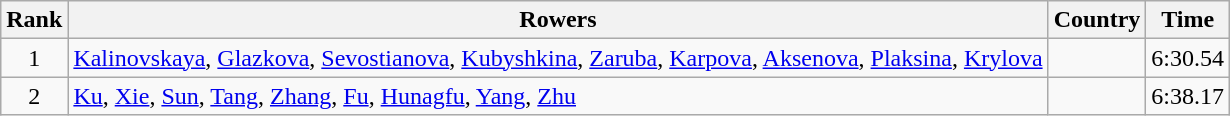<table class="wikitable" style="text-align:center">
<tr>
<th>Rank</th>
<th>Rowers</th>
<th>Country</th>
<th>Time</th>
</tr>
<tr>
<td>1</td>
<td align="left"><a href='#'>Kalinovskaya</a>, <a href='#'>Glazkova</a>, <a href='#'>Sevostianova</a>, <a href='#'>Kubyshkina</a>, <a href='#'>Zaruba</a>, <a href='#'>Karpova</a>, <a href='#'>Aksenova</a>, <a href='#'>Plaksina</a>, <a href='#'>Krylova</a></td>
<td align="left"></td>
<td>6:30.54</td>
</tr>
<tr>
<td>2</td>
<td align="left"><a href='#'>Ku</a>, <a href='#'>Xie</a>, <a href='#'>Sun</a>, <a href='#'>Tang</a>, <a href='#'>Zhang</a>, <a href='#'>Fu</a>, <a href='#'>Hunagfu</a>, <a href='#'>Yang</a>, <a href='#'>Zhu</a></td>
<td align="left"></td>
<td>6:38.17</td>
</tr>
</table>
